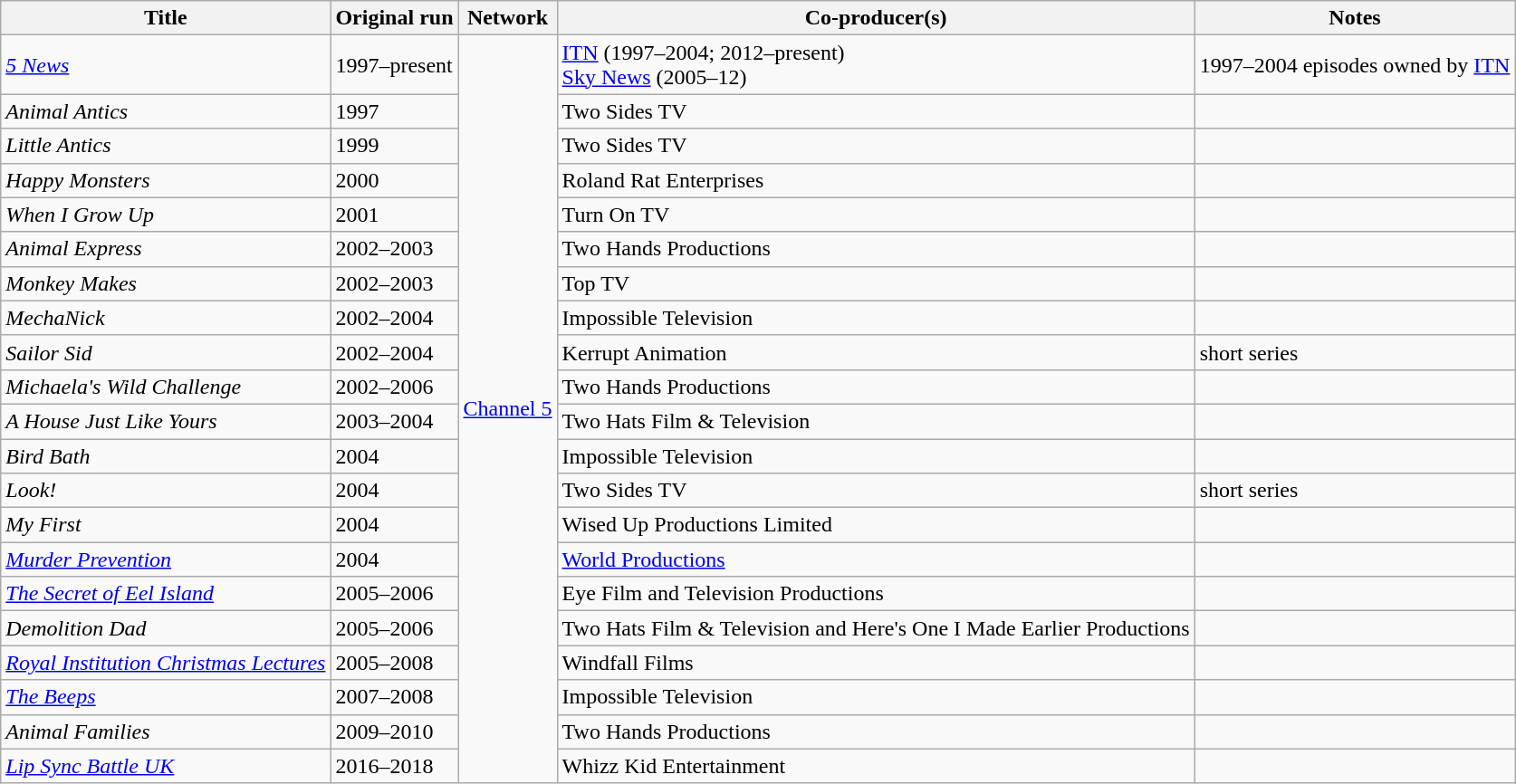<table class="wikitable sortable">
<tr>
<th>Title</th>
<th>Original run</th>
<th>Network</th>
<th>Co-producer(s)</th>
<th>Notes</th>
</tr>
<tr>
<td><em><a href='#'>5 News</a></em></td>
<td>1997–present</td>
<td rowspan="22"><a href='#'>Channel 5</a></td>
<td><a href='#'>ITN</a> (1997–2004; 2012–present)<br><a href='#'>Sky News</a> (2005–12)</td>
<td>1997–2004 episodes owned by <a href='#'>ITN</a></td>
</tr>
<tr>
<td><em>Animal Antics</em></td>
<td>1997</td>
<td>Two Sides TV</td>
<td></td>
</tr>
<tr>
<td><em>Little Antics</em></td>
<td>1999</td>
<td>Two Sides TV</td>
<td></td>
</tr>
<tr>
<td><em>Happy Monsters</em></td>
<td>2000</td>
<td>Roland Rat Enterprises</td>
<td></td>
</tr>
<tr>
<td><em>When I Grow Up</em></td>
<td>2001</td>
<td>Turn On TV</td>
<td></td>
</tr>
<tr>
<td><em>Animal Express</em></td>
<td>2002–2003</td>
<td>Two Hands Productions</td>
<td></td>
</tr>
<tr>
<td><em>Monkey Makes</em></td>
<td>2002–2003</td>
<td>Top TV</td>
<td></td>
</tr>
<tr>
<td><em>MechaNick</em></td>
<td>2002–2004</td>
<td>Impossible Television</td>
<td></td>
</tr>
<tr>
<td><em>Sailor Sid</em></td>
<td>2002–2004</td>
<td>Kerrupt Animation</td>
<td>short series</td>
</tr>
<tr>
<td><em>Michaela's Wild Challenge</em></td>
<td>2002–2006</td>
<td>Two Hands Productions</td>
<td></td>
</tr>
<tr>
<td><em>A House Just Like Yours</em></td>
<td>2003–2004</td>
<td>Two Hats Film & Television</td>
<td></td>
</tr>
<tr>
<td><em>Bird Bath</em></td>
<td>2004</td>
<td>Impossible Television</td>
<td></td>
</tr>
<tr>
<td><em>Look!</em></td>
<td>2004</td>
<td>Two Sides TV</td>
<td>short series</td>
</tr>
<tr>
<td><em>My First</em></td>
<td>2004</td>
<td>Wised Up Productions Limited</td>
<td></td>
</tr>
<tr>
<td><em><a href='#'>Murder Prevention</a></em></td>
<td>2004</td>
<td><a href='#'>World Productions</a></td>
<td></td>
</tr>
<tr>
<td><em><a href='#'>The Secret of Eel Island</a></em></td>
<td>2005–2006</td>
<td>Eye Film and Television Productions</td>
<td></td>
</tr>
<tr>
<td><em>Demolition Dad</em></td>
<td>2005–2006</td>
<td>Two Hats Film & Television and Here's One I Made Earlier Productions</td>
<td></td>
</tr>
<tr>
<td><em><a href='#'>Royal Institution Christmas Lectures</a></em></td>
<td>2005–2008</td>
<td>Windfall Films</td>
<td></td>
</tr>
<tr>
<td><em><a href='#'>The Beeps</a></em></td>
<td>2007–2008</td>
<td>Impossible Television</td>
<td></td>
</tr>
<tr>
<td><em>Animal Families</em></td>
<td>2009–2010</td>
<td>Two Hands Productions</td>
<td></td>
</tr>
<tr>
<td><em><a href='#'>Lip Sync Battle UK</a></em></td>
<td>2016–2018</td>
<td>Whizz Kid Entertainment</td>
<td></td>
</tr>
</table>
